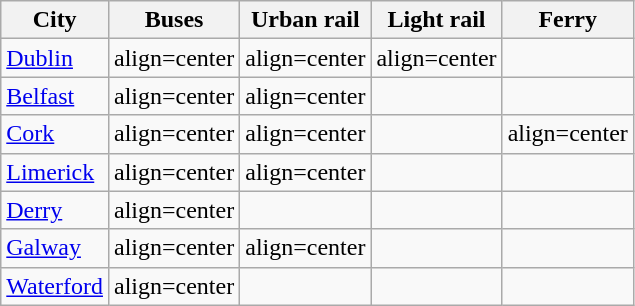<table class="wikitable">
<tr>
<th>City</th>
<th>Buses</th>
<th>Urban rail</th>
<th>Light rail</th>
<th>Ferry</th>
</tr>
<tr -->
<td><a href='#'>Dublin</a></td>
<td>align=center </td>
<td>align=center </td>
<td>align=center </td>
<td></td>
</tr>
<tr -->
<td><a href='#'>Belfast</a></td>
<td>align=center </td>
<td>align=center </td>
<td></td>
<td></td>
</tr>
<tr -->
<td><a href='#'>Cork</a></td>
<td>align=center </td>
<td>align=center </td>
<td></td>
<td>align=center </td>
</tr>
<tr -->
<td><a href='#'>Limerick</a></td>
<td>align=center </td>
<td>align=center </td>
<td></td>
<td></td>
</tr>
<tr -->
<td><a href='#'>Derry</a></td>
<td>align=center </td>
<td></td>
<td></td>
<td></td>
</tr>
<tr -->
<td><a href='#'>Galway</a></td>
<td>align=center </td>
<td>align=center </td>
<td></td>
<td></td>
</tr>
<tr -->
<td><a href='#'>Waterford</a></td>
<td>align=center </td>
<td></td>
<td></td>
<td></td>
</tr>
</table>
